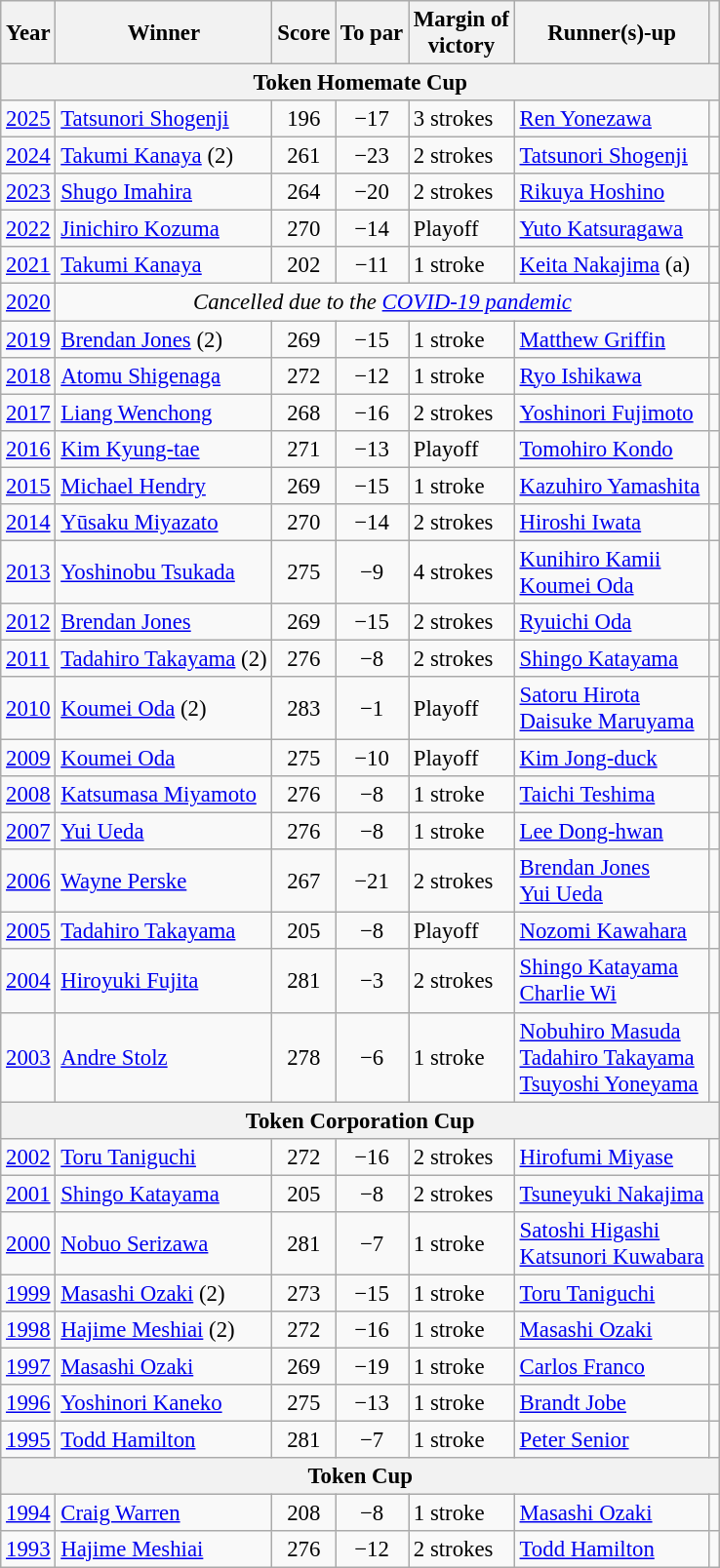<table class=wikitable style="font-size:95%">
<tr>
<th>Year</th>
<th>Winner</th>
<th>Score</th>
<th>To par</th>
<th>Margin of<br>victory</th>
<th>Runner(s)-up</th>
<th></th>
</tr>
<tr>
<th colspan=7>Token Homemate Cup</th>
</tr>
<tr>
<td><a href='#'>2025</a></td>
<td> <a href='#'>Tatsunori Shogenji</a></td>
<td align=center>196</td>
<td align=center>−17</td>
<td>3 strokes</td>
<td> <a href='#'>Ren Yonezawa</a></td>
<td></td>
</tr>
<tr>
<td><a href='#'>2024</a></td>
<td> <a href='#'>Takumi Kanaya</a> (2)</td>
<td align=center>261</td>
<td align=center>−23</td>
<td>2 strokes</td>
<td> <a href='#'>Tatsunori Shogenji</a></td>
<td></td>
</tr>
<tr>
<td><a href='#'>2023</a></td>
<td> <a href='#'>Shugo Imahira</a></td>
<td align=center>264</td>
<td align=center>−20</td>
<td>2 strokes</td>
<td> <a href='#'>Rikuya Hoshino</a></td>
<td></td>
</tr>
<tr>
<td><a href='#'>2022</a></td>
<td> <a href='#'>Jinichiro Kozuma</a></td>
<td align=center>270</td>
<td align=center>−14</td>
<td>Playoff</td>
<td> <a href='#'>Yuto Katsuragawa</a></td>
<td></td>
</tr>
<tr>
<td><a href='#'>2021</a></td>
<td> <a href='#'>Takumi Kanaya</a></td>
<td align=center>202</td>
<td align=center>−11</td>
<td>1 stroke</td>
<td> <a href='#'>Keita Nakajima</a> (a)</td>
<td></td>
</tr>
<tr>
<td><a href='#'>2020</a></td>
<td colspan="5" align=center><em>Cancelled due to the <a href='#'>COVID-19 pandemic</a></em></td>
<td></td>
</tr>
<tr>
<td><a href='#'>2019</a></td>
<td> <a href='#'>Brendan Jones</a> (2)</td>
<td align=center>269</td>
<td align=center>−15</td>
<td>1 stroke</td>
<td> <a href='#'>Matthew Griffin</a></td>
<td></td>
</tr>
<tr>
<td><a href='#'>2018</a></td>
<td> <a href='#'>Atomu Shigenaga</a></td>
<td align=center>272</td>
<td align=center>−12</td>
<td>1 stroke</td>
<td> <a href='#'>Ryo Ishikawa</a></td>
<td></td>
</tr>
<tr>
<td><a href='#'>2017</a></td>
<td> <a href='#'>Liang Wenchong</a></td>
<td align=center>268</td>
<td align=center>−16</td>
<td>2 strokes</td>
<td> <a href='#'>Yoshinori Fujimoto</a></td>
<td></td>
</tr>
<tr>
<td><a href='#'>2016</a></td>
<td> <a href='#'>Kim Kyung-tae</a></td>
<td align=center>271</td>
<td align=center>−13</td>
<td>Playoff</td>
<td> <a href='#'>Tomohiro Kondo</a></td>
<td></td>
</tr>
<tr>
<td><a href='#'>2015</a></td>
<td> <a href='#'>Michael Hendry</a></td>
<td align=center>269</td>
<td align=center>−15</td>
<td>1 stroke</td>
<td> <a href='#'>Kazuhiro Yamashita</a></td>
<td></td>
</tr>
<tr>
<td><a href='#'>2014</a></td>
<td> <a href='#'>Yūsaku Miyazato</a></td>
<td align=center>270</td>
<td align=center>−14</td>
<td>2 strokes</td>
<td> <a href='#'>Hiroshi Iwata</a></td>
<td></td>
</tr>
<tr>
<td><a href='#'>2013</a></td>
<td> <a href='#'>Yoshinobu Tsukada</a></td>
<td align=center>275</td>
<td align=center>−9</td>
<td>4 strokes</td>
<td> <a href='#'>Kunihiro Kamii</a><br> <a href='#'>Koumei Oda</a></td>
<td></td>
</tr>
<tr>
<td><a href='#'>2012</a></td>
<td> <a href='#'>Brendan Jones</a></td>
<td align=center>269</td>
<td align=center>−15</td>
<td>2 strokes</td>
<td> <a href='#'>Ryuichi Oda</a></td>
<td></td>
</tr>
<tr>
<td><a href='#'>2011</a></td>
<td> <a href='#'>Tadahiro Takayama</a> (2)</td>
<td align=center>276</td>
<td align=center>−8</td>
<td>2 strokes</td>
<td> <a href='#'>Shingo Katayama</a></td>
<td></td>
</tr>
<tr>
<td><a href='#'>2010</a></td>
<td> <a href='#'>Koumei Oda</a> (2)</td>
<td align=center>283</td>
<td align=center>−1</td>
<td>Playoff</td>
<td> <a href='#'>Satoru Hirota</a><br> <a href='#'>Daisuke Maruyama</a></td>
<td></td>
</tr>
<tr>
<td><a href='#'>2009</a></td>
<td> <a href='#'>Koumei Oda</a></td>
<td align=center>275</td>
<td align=center>−10</td>
<td>Playoff</td>
<td> <a href='#'>Kim Jong-duck</a></td>
<td></td>
</tr>
<tr>
<td><a href='#'>2008</a></td>
<td> <a href='#'>Katsumasa Miyamoto</a></td>
<td align=center>276</td>
<td align=center>−8</td>
<td>1 stroke</td>
<td> <a href='#'>Taichi Teshima</a></td>
<td></td>
</tr>
<tr>
<td><a href='#'>2007</a></td>
<td> <a href='#'>Yui Ueda</a></td>
<td align=center>276</td>
<td align=center>−8</td>
<td>1 stroke</td>
<td> <a href='#'>Lee Dong-hwan</a></td>
<td></td>
</tr>
<tr>
<td><a href='#'>2006</a></td>
<td> <a href='#'>Wayne Perske</a></td>
<td align=center>267</td>
<td align=center>−21</td>
<td>2 strokes</td>
<td> <a href='#'>Brendan Jones</a><br> <a href='#'>Yui Ueda</a></td>
<td></td>
</tr>
<tr>
<td><a href='#'>2005</a></td>
<td> <a href='#'>Tadahiro Takayama</a></td>
<td align=center>205</td>
<td align=center>−8</td>
<td>Playoff</td>
<td> <a href='#'>Nozomi Kawahara</a></td>
<td></td>
</tr>
<tr>
<td><a href='#'>2004</a></td>
<td> <a href='#'>Hiroyuki Fujita</a></td>
<td align=center>281</td>
<td align=center>−3</td>
<td>2 strokes</td>
<td> <a href='#'>Shingo Katayama</a><br> <a href='#'>Charlie Wi</a></td>
<td></td>
</tr>
<tr>
<td><a href='#'>2003</a></td>
<td> <a href='#'>Andre Stolz</a></td>
<td align=center>278</td>
<td align=center>−6</td>
<td>1 stroke</td>
<td> <a href='#'>Nobuhiro Masuda</a><br> <a href='#'>Tadahiro Takayama</a><br> <a href='#'>Tsuyoshi Yoneyama</a></td>
<td></td>
</tr>
<tr>
<th colspan=7>Token Corporation Cup</th>
</tr>
<tr>
<td><a href='#'>2002</a></td>
<td> <a href='#'>Toru Taniguchi</a></td>
<td align=center>272</td>
<td align=center>−16</td>
<td>2 strokes</td>
<td> <a href='#'>Hirofumi Miyase</a></td>
<td></td>
</tr>
<tr>
<td><a href='#'>2001</a></td>
<td> <a href='#'>Shingo Katayama</a></td>
<td align=center>205</td>
<td align=center>−8</td>
<td>2 strokes</td>
<td> <a href='#'>Tsuneyuki Nakajima</a></td>
<td></td>
</tr>
<tr>
<td><a href='#'>2000</a></td>
<td> <a href='#'>Nobuo Serizawa</a></td>
<td align=center>281</td>
<td align=center>−7</td>
<td>1 stroke</td>
<td> <a href='#'>Satoshi Higashi</a><br> <a href='#'>Katsunori Kuwabara</a></td>
<td></td>
</tr>
<tr>
<td><a href='#'>1999</a></td>
<td> <a href='#'>Masashi Ozaki</a> (2)</td>
<td align=center>273</td>
<td align=center>−15</td>
<td>1 stroke</td>
<td> <a href='#'>Toru Taniguchi</a></td>
<td></td>
</tr>
<tr>
<td><a href='#'>1998</a></td>
<td> <a href='#'>Hajime Meshiai</a> (2)</td>
<td align=center>272</td>
<td align=center>−16</td>
<td>1 stroke</td>
<td> <a href='#'>Masashi Ozaki</a></td>
<td></td>
</tr>
<tr>
<td><a href='#'>1997</a></td>
<td> <a href='#'>Masashi Ozaki</a></td>
<td align=center>269</td>
<td align=center>−19</td>
<td>1 stroke</td>
<td> <a href='#'>Carlos Franco</a></td>
<td></td>
</tr>
<tr>
<td><a href='#'>1996</a></td>
<td> <a href='#'>Yoshinori Kaneko</a></td>
<td align=center>275</td>
<td align=center>−13</td>
<td>1 stroke</td>
<td> <a href='#'>Brandt Jobe</a></td>
<td></td>
</tr>
<tr>
<td><a href='#'>1995</a></td>
<td> <a href='#'>Todd Hamilton</a></td>
<td align=center>281</td>
<td align=center>−7</td>
<td>1 stroke</td>
<td> <a href='#'>Peter Senior</a></td>
<td></td>
</tr>
<tr>
<th colspan=7>Token Cup</th>
</tr>
<tr>
<td><a href='#'>1994</a></td>
<td> <a href='#'>Craig Warren</a></td>
<td align=center>208</td>
<td align=center>−8</td>
<td>1 stroke</td>
<td> <a href='#'>Masashi Ozaki</a></td>
<td></td>
</tr>
<tr>
<td><a href='#'>1993</a></td>
<td> <a href='#'>Hajime Meshiai</a></td>
<td align=center>276</td>
<td align=center>−12</td>
<td>2 strokes</td>
<td> <a href='#'>Todd Hamilton</a></td>
<td></td>
</tr>
</table>
